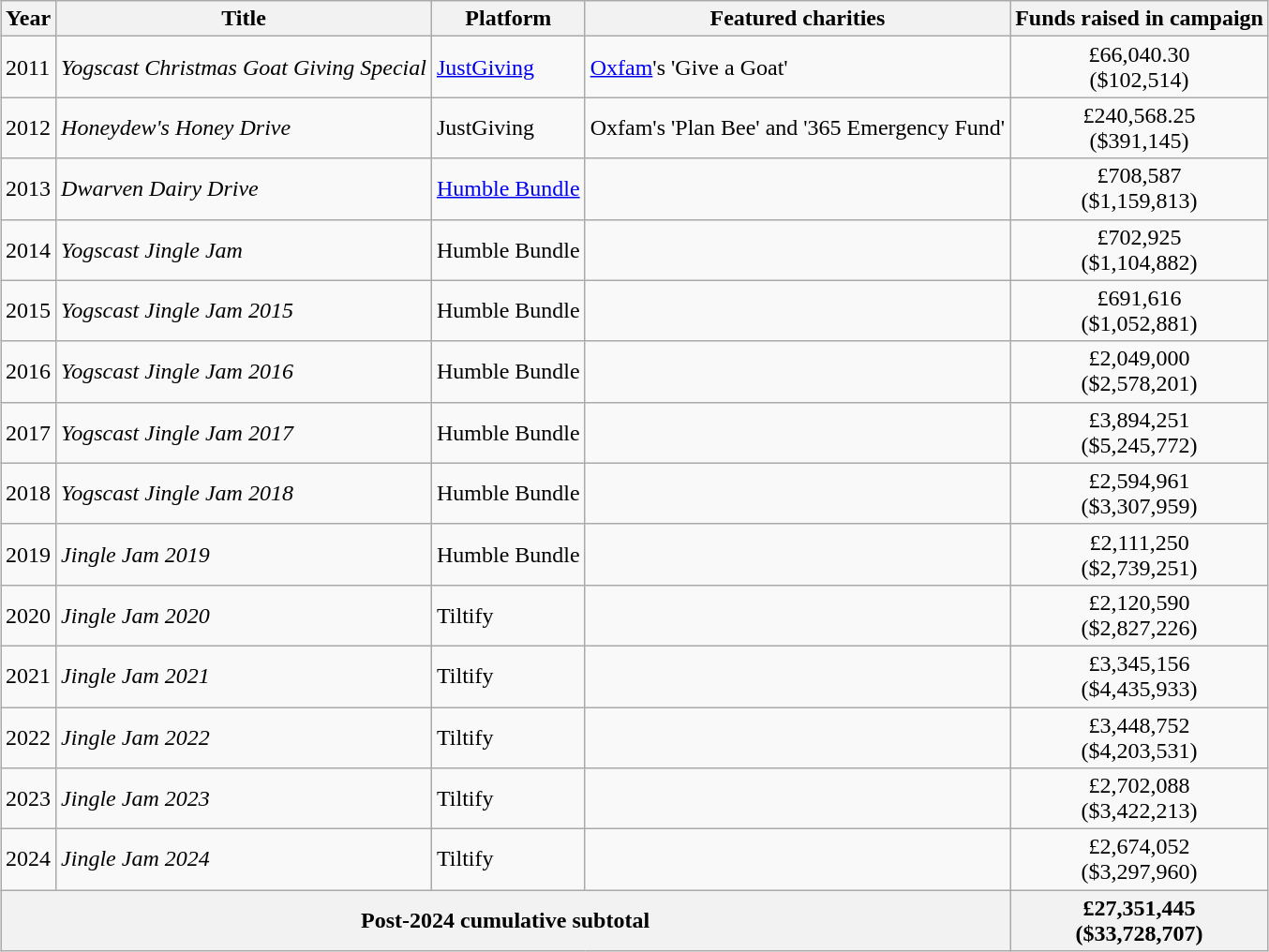<table class="wikitable" style="margin-left: auto; margin-right: auto; border: none;">
<tr>
<th>Year</th>
<th>Title</th>
<th>Platform</th>
<th>Featured charities</th>
<th>Funds raised in campaign</th>
</tr>
<tr>
<td>2011</td>
<td><em>Yogscast Christmas Goat Giving Special</em></td>
<td><a href='#'>JustGiving</a></td>
<td><a href='#'>Oxfam</a>'s 'Give a Goat'</td>
<td style="text-align: center;">£66,040.30<br>($102,514)</td>
</tr>
<tr>
<td>2012</td>
<td><em>Honeydew's Honey Drive</em></td>
<td>JustGiving</td>
<td>Oxfam's 'Plan Bee' and '365 Emergency Fund'</td>
<td style="text-align: center;">£240,568.25<br>($391,145)</td>
</tr>
<tr>
<td>2013</td>
<td><em>Dwarven Dairy Drive</em></td>
<td><a href='#'>Humble Bundle</a></td>
<td></td>
<td style="text-align: center;">£708,587<br>($1,159,813)</td>
</tr>
<tr>
<td>2014</td>
<td><em>Yogscast Jingle Jam</em></td>
<td>Humble Bundle</td>
<td></td>
<td style="text-align: center;">£702,925<br>($1,104,882)</td>
</tr>
<tr>
<td>2015</td>
<td><em>Yogscast Jingle Jam 2015</em></td>
<td>Humble Bundle</td>
<td></td>
<td style="text-align: center;">£691,616<br>($1,052,881)</td>
</tr>
<tr>
<td>2016</td>
<td><em>Yogscast Jingle Jam 2016</em></td>
<td>Humble Bundle</td>
<td></td>
<td style="text-align: center;">£2,049,000<br>($2,578,201)</td>
</tr>
<tr>
<td>2017</td>
<td><em>Yogscast Jingle Jam 2017</em></td>
<td>Humble Bundle</td>
<td></td>
<td style="text-align: center;">£3,894,251<br>($5,245,772)</td>
</tr>
<tr>
<td>2018</td>
<td><em>Yogscast Jingle Jam 2018</em></td>
<td>Humble Bundle</td>
<td></td>
<td style="text-align: center;">£2,594,961<br>($3,307,959)</td>
</tr>
<tr>
<td>2019</td>
<td><em>Jingle Jam 2019</em></td>
<td>Humble Bundle</td>
<td></td>
<td style="text-align: center;">£2,111,250<br>($2,739,251)</td>
</tr>
<tr>
<td>2020</td>
<td><em>Jingle Jam 2020</em></td>
<td>Tiltify</td>
<td><br></td>
<td style="text-align: center;">£2,120,590<br>($2,827,226)</td>
</tr>
<tr>
<td>2021</td>
<td><em>Jingle Jam 2021</em></td>
<td>Tiltify</td>
<td></td>
<td style="text-align: center;">£3,345,156<br>($4,435,933)</td>
</tr>
<tr>
<td>2022</td>
<td><em>Jingle Jam 2022</em></td>
<td>Tiltify</td>
<td></td>
<td style="text-align: center;">£3,448,752<br>($4,203,531)</td>
</tr>
<tr>
<td>2023</td>
<td><em>Jingle Jam 2023</em></td>
<td>Tiltify</td>
<td></td>
<td style="text-align: center;">£2,702,088<br>($3,422,213)</td>
</tr>
<tr>
<td>2024</td>
<td><em>Jingle Jam 2024</em></td>
<td>Tiltify</td>
<td></td>
<td style="text-align: center;">£2,674,052<br>($3,297,960)</td>
</tr>
<tr>
<th colspan="4">Post-2024 cumulative subtotal</th>
<th>£27,351,445<br>($33,728,707)</th>
</tr>
</table>
